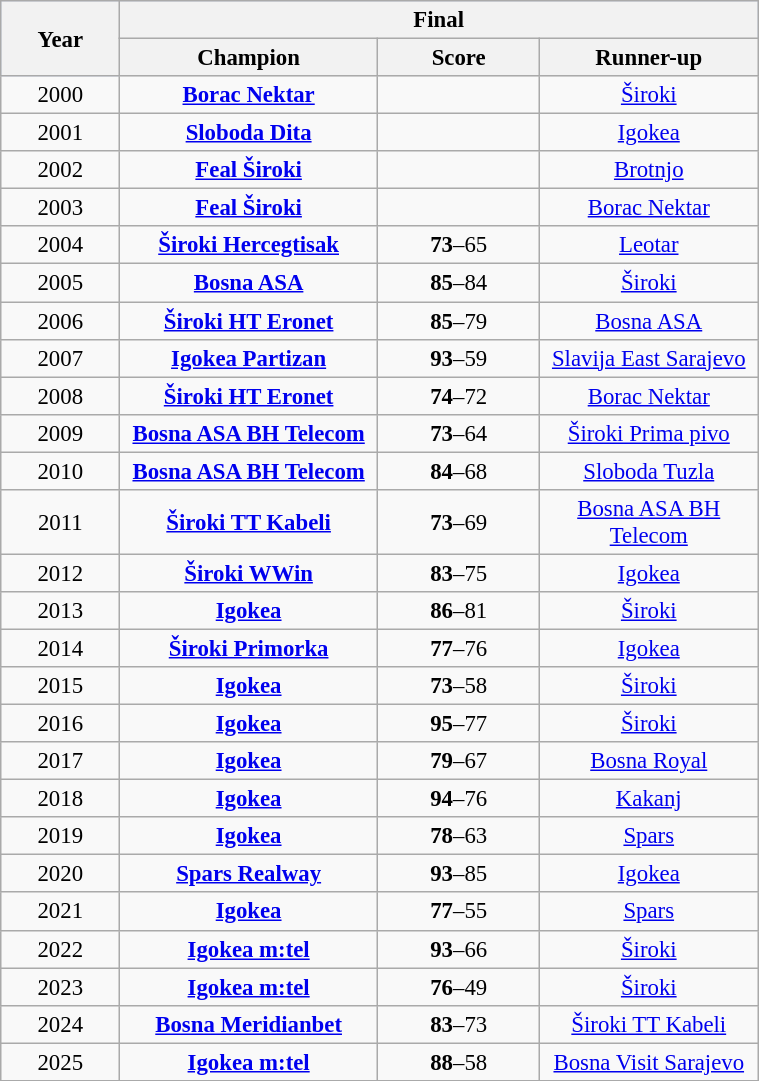<table class="wikitable" style="font-size:95%; text-align: center; width:40%">
<tr bgcolor=#C1D8FF>
<th rowspan=2 width=6%>Year</th>
<th colspan=5>Final</th>
</tr>
<tr bgcolor=#EFEFEF>
<th width=12%>Champion</th>
<th width=9%>Score</th>
<th width=12%>Runner-up</th>
</tr>
<tr>
<td>2000</td>
<td><strong><a href='#'>Borac Nektar</a></strong></td>
<td></td>
<td><a href='#'>Široki</a></td>
</tr>
<tr>
<td>2001</td>
<td><strong><a href='#'>Sloboda Dita</a></strong></td>
<td></td>
<td><a href='#'>Igokea</a></td>
</tr>
<tr>
<td>2002</td>
<td><strong><a href='#'>Feal Široki</a></strong></td>
<td></td>
<td><a href='#'>Brotnjo</a></td>
</tr>
<tr>
<td>2003</td>
<td><strong><a href='#'>Feal Široki</a></strong></td>
<td></td>
<td><a href='#'>Borac Nektar</a></td>
</tr>
<tr>
<td>2004</td>
<td><strong><a href='#'>Široki Hercegtisak</a></strong></td>
<td><strong>73</strong>–65</td>
<td><a href='#'>Leotar</a></td>
</tr>
<tr>
<td>2005</td>
<td><strong><a href='#'>Bosna ASA</a></strong></td>
<td><strong>85</strong>–84</td>
<td><a href='#'>Široki</a></td>
</tr>
<tr>
<td>2006</td>
<td><strong><a href='#'>Široki HT Eronet</a></strong></td>
<td><strong>85</strong>–79</td>
<td><a href='#'>Bosna ASA</a></td>
</tr>
<tr>
<td>2007</td>
<td><strong><a href='#'>Igokea Partizan</a></strong></td>
<td><strong>93</strong>–59</td>
<td><a href='#'>Slavija East Sarajevo</a></td>
</tr>
<tr>
<td>2008</td>
<td><strong><a href='#'>Široki HT Eronet</a></strong></td>
<td><strong>74</strong>–72</td>
<td><a href='#'>Borac Nektar</a></td>
</tr>
<tr>
<td>2009</td>
<td><strong><a href='#'>Bosna ASA BH Telecom</a></strong></td>
<td><strong>73</strong>–64</td>
<td><a href='#'>Široki Prima pivo</a></td>
</tr>
<tr>
<td>2010</td>
<td><strong><a href='#'>Bosna ASA BH Telecom</a></strong></td>
<td><strong>84</strong>–68</td>
<td><a href='#'>Sloboda Tuzla</a></td>
</tr>
<tr>
<td>2011</td>
<td><strong><a href='#'>Široki TT Kabeli</a></strong></td>
<td><strong>73</strong>–69</td>
<td><a href='#'>Bosna ASA BH Telecom</a></td>
</tr>
<tr>
<td>2012</td>
<td><strong><a href='#'>Široki WWin</a></strong></td>
<td><strong>83</strong>–75</td>
<td><a href='#'>Igokea</a></td>
</tr>
<tr>
<td>2013</td>
<td><strong><a href='#'>Igokea</a></strong></td>
<td><strong>86</strong>–81</td>
<td><a href='#'>Široki</a></td>
</tr>
<tr>
<td>2014</td>
<td><strong><a href='#'>Široki Primorka</a></strong></td>
<td><strong>77</strong>–76</td>
<td><a href='#'>Igokea</a></td>
</tr>
<tr>
<td>2015</td>
<td><strong><a href='#'>Igokea</a></strong></td>
<td><strong>73</strong>–58</td>
<td><a href='#'>Široki</a></td>
</tr>
<tr>
<td>2016</td>
<td><strong><a href='#'>Igokea</a></strong></td>
<td><strong>95</strong>–77</td>
<td><a href='#'>Široki</a></td>
</tr>
<tr>
<td>2017</td>
<td><strong><a href='#'>Igokea</a></strong></td>
<td><strong>79</strong>–67</td>
<td><a href='#'>Bosna Royal</a></td>
</tr>
<tr>
<td>2018</td>
<td><strong><a href='#'>Igokea</a></strong></td>
<td><strong>94</strong>–76</td>
<td><a href='#'>Kakanj</a></td>
</tr>
<tr>
<td>2019</td>
<td><strong><a href='#'>Igokea</a></strong></td>
<td><strong>78</strong>–63</td>
<td><a href='#'>Spars</a></td>
</tr>
<tr>
<td>2020</td>
<td><strong><a href='#'>Spars Realway</a></strong></td>
<td><strong>93</strong>–85</td>
<td><a href='#'>Igokea</a></td>
</tr>
<tr>
<td>2021</td>
<td><strong><a href='#'>Igokea</a></strong></td>
<td><strong>77</strong>–55</td>
<td><a href='#'>Spars</a></td>
</tr>
<tr>
<td>2022</td>
<td><strong><a href='#'>Igokea m:tel</a></strong></td>
<td><strong>93</strong>–66</td>
<td><a href='#'>Široki</a></td>
</tr>
<tr>
<td>2023</td>
<td><strong><a href='#'>Igokea m:tel</a></strong></td>
<td><strong>76</strong>–49</td>
<td><a href='#'>Široki</a></td>
</tr>
<tr>
<td>2024</td>
<td><strong><a href='#'>Bosna Meridianbet</a></strong></td>
<td><strong>83</strong>–73</td>
<td><a href='#'>Široki TT Kabeli</a></td>
</tr>
<tr>
<td>2025</td>
<td><strong><a href='#'>Igokea m:tel</a></strong></td>
<td><strong>88</strong>–58</td>
<td><a href='#'>Bosna Visit Sarajevo</a></td>
</tr>
</table>
